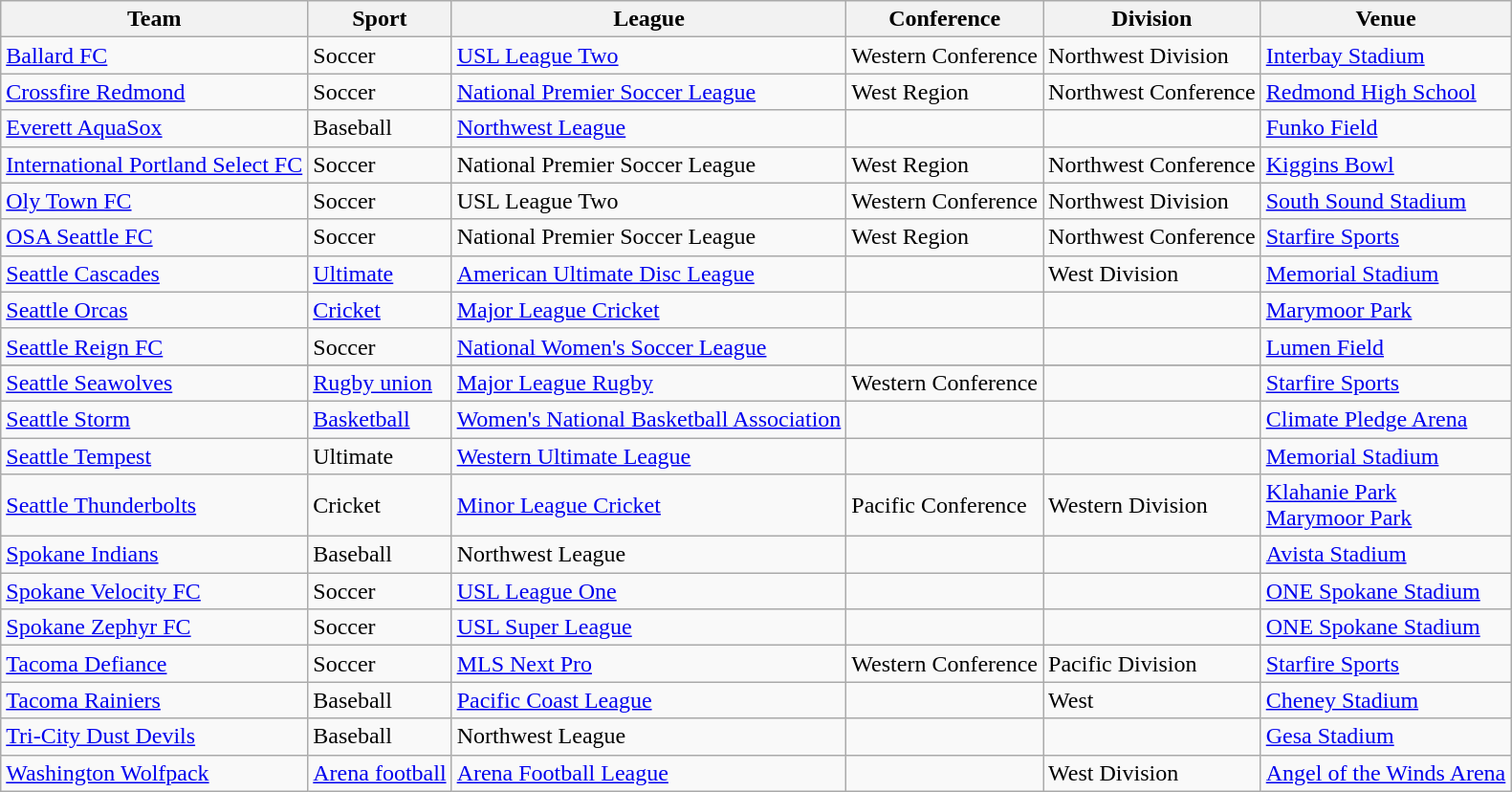<table class="wikitable sortable">
<tr>
<th>Team</th>
<th>Sport</th>
<th>League</th>
<th>Conference</th>
<th>Division</th>
<th>Venue</th>
</tr>
<tr>
<td><a href='#'>Ballard FC</a></td>
<td>Soccer</td>
<td><a href='#'>USL League Two</a></td>
<td>Western Conference</td>
<td>Northwest Division</td>
<td><a href='#'>Interbay Stadium</a></td>
</tr>
<tr>
<td><a href='#'>Crossfire Redmond</a></td>
<td>Soccer</td>
<td><a href='#'>National Premier Soccer League</a></td>
<td>West Region</td>
<td>Northwest Conference</td>
<td><a href='#'>Redmond High School</a></td>
</tr>
<tr>
<td><a href='#'>Everett AquaSox</a></td>
<td>Baseball</td>
<td><a href='#'>Northwest League</a></td>
<td></td>
<td></td>
<td><a href='#'>Funko Field</a></td>
</tr>
<tr>
<td><a href='#'>International Portland Select FC</a></td>
<td>Soccer</td>
<td>National Premier Soccer League</td>
<td>West Region</td>
<td>Northwest Conference</td>
<td><a href='#'>Kiggins Bowl</a></td>
</tr>
<tr>
<td><a href='#'>Oly Town FC</a></td>
<td>Soccer</td>
<td>USL League Two</td>
<td>Western Conference</td>
<td>Northwest Division</td>
<td><a href='#'>South Sound Stadium</a></td>
</tr>
<tr>
<td><a href='#'>OSA Seattle FC</a></td>
<td>Soccer</td>
<td>National Premier Soccer League</td>
<td>West Region</td>
<td>Northwest Conference</td>
<td><a href='#'>Starfire Sports</a></td>
</tr>
<tr>
<td><a href='#'>Seattle Cascades</a></td>
<td><a href='#'>Ultimate</a></td>
<td><a href='#'>American Ultimate Disc League</a></td>
<td></td>
<td>West Division</td>
<td><a href='#'>Memorial Stadium</a></td>
</tr>
<tr>
<td><a href='#'>Seattle Orcas</a></td>
<td><a href='#'>Cricket</a></td>
<td><a href='#'>Major League Cricket</a></td>
<td></td>
<td></td>
<td><a href='#'>Marymoor Park</a></td>
</tr>
<tr>
<td><a href='#'>Seattle Reign FC</a></td>
<td>Soccer</td>
<td><a href='#'>National Women's Soccer League</a></td>
<td></td>
<td></td>
<td><a href='#'>Lumen Field</a></td>
</tr>
<tr>
</tr>
<tr>
<td><a href='#'>Seattle Seawolves</a></td>
<td><a href='#'>Rugby union</a></td>
<td><a href='#'>Major League Rugby</a></td>
<td>Western Conference</td>
<td></td>
<td><a href='#'>Starfire Sports</a></td>
</tr>
<tr>
<td><a href='#'>Seattle Storm</a></td>
<td><a href='#'>Basketball</a></td>
<td><a href='#'>Women's National Basketball Association</a></td>
<td></td>
<td></td>
<td><a href='#'>Climate Pledge Arena</a></td>
</tr>
<tr>
<td><a href='#'>Seattle Tempest</a></td>
<td>Ultimate</td>
<td><a href='#'>Western Ultimate League</a></td>
<td></td>
<td></td>
<td><a href='#'>Memorial Stadium</a></td>
</tr>
<tr>
<td><a href='#'>Seattle Thunderbolts</a></td>
<td>Cricket</td>
<td><a href='#'>Minor League Cricket</a></td>
<td>Pacific Conference</td>
<td>Western Division</td>
<td><a href='#'>Klahanie Park</a><br><a href='#'>Marymoor Park</a></td>
</tr>
<tr>
<td><a href='#'>Spokane Indians</a></td>
<td>Baseball</td>
<td>Northwest League</td>
<td></td>
<td></td>
<td><a href='#'>Avista Stadium</a></td>
</tr>
<tr>
<td><a href='#'>Spokane Velocity FC</a></td>
<td>Soccer</td>
<td><a href='#'>USL League One</a></td>
<td></td>
<td></td>
<td><a href='#'>ONE Spokane Stadium</a></td>
</tr>
<tr>
<td><a href='#'>Spokane Zephyr FC</a></td>
<td>Soccer</td>
<td><a href='#'>USL Super League</a></td>
<td></td>
<td></td>
<td><a href='#'>ONE Spokane Stadium</a></td>
</tr>
<tr>
<td><a href='#'>Tacoma Defiance</a></td>
<td>Soccer</td>
<td><a href='#'>MLS Next Pro</a></td>
<td>Western Conference</td>
<td>Pacific Division</td>
<td><a href='#'>Starfire Sports</a></td>
</tr>
<tr>
<td><a href='#'>Tacoma Rainiers</a></td>
<td>Baseball</td>
<td><a href='#'>Pacific Coast League</a></td>
<td></td>
<td>West</td>
<td><a href='#'>Cheney Stadium</a></td>
</tr>
<tr>
<td><a href='#'>Tri-City Dust Devils</a></td>
<td>Baseball</td>
<td>Northwest League</td>
<td></td>
<td></td>
<td><a href='#'>Gesa Stadium</a></td>
</tr>
<tr>
<td><a href='#'>Washington Wolfpack</a></td>
<td><a href='#'>Arena football</a></td>
<td><a href='#'>Arena Football League</a></td>
<td></td>
<td>West Division</td>
<td><a href='#'>Angel of the Winds Arena</a></td>
</tr>
</table>
